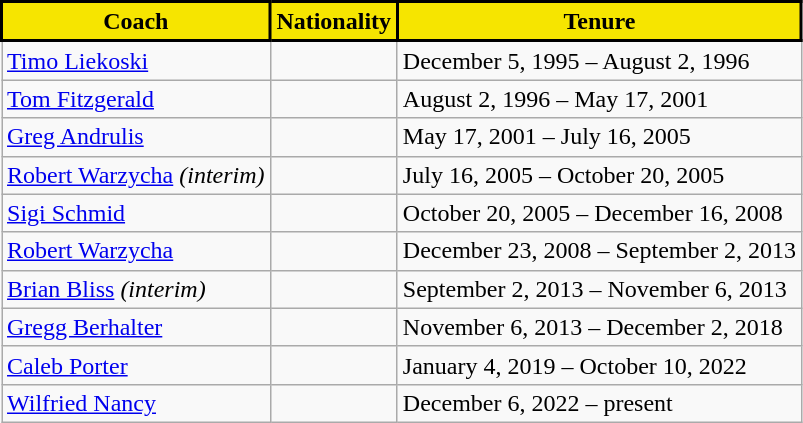<table class="wikitable sortable">
<tr>
<th style="background:#F6E500; color:#000; border:2px solid #000;" scope="col">Coach</th>
<th style="background:#F6E500; color:#000; border:2px solid #000;" scope="col">Nationality</th>
<th style="background:#F6E500; color:#000; border:2px solid #000;" scope="col">Tenure</th>
</tr>
<tr>
<td><a href='#'>Timo Liekoski</a></td>
<td></td>
<td>December 5, 1995 – August 2, 1996</td>
</tr>
<tr>
<td><a href='#'>Tom Fitzgerald</a></td>
<td></td>
<td>August 2, 1996 – May 17, 2001</td>
</tr>
<tr>
<td><a href='#'>Greg Andrulis</a></td>
<td></td>
<td>May 17, 2001 – July 16, 2005</td>
</tr>
<tr>
<td><a href='#'>Robert Warzycha</a> <em>(interim)</em></td>
<td></td>
<td>July 16, 2005 – October 20, 2005</td>
</tr>
<tr>
<td><a href='#'>Sigi Schmid</a></td>
<td></td>
<td>October 20, 2005 – December 16, 2008</td>
</tr>
<tr>
<td><a href='#'>Robert Warzycha</a></td>
<td></td>
<td>December 23, 2008 – September 2, 2013</td>
</tr>
<tr>
<td><a href='#'>Brian Bliss</a> <em>(interim)</em></td>
<td></td>
<td>September 2, 2013 – November 6, 2013</td>
</tr>
<tr>
<td><a href='#'>Gregg Berhalter</a></td>
<td></td>
<td>November 6, 2013 – December 2, 2018</td>
</tr>
<tr>
<td><a href='#'>Caleb Porter</a></td>
<td></td>
<td>January 4, 2019 – October 10, 2022</td>
</tr>
<tr>
<td><a href='#'>Wilfried Nancy</a></td>
<td></td>
<td>December 6, 2022 – present</td>
</tr>
</table>
